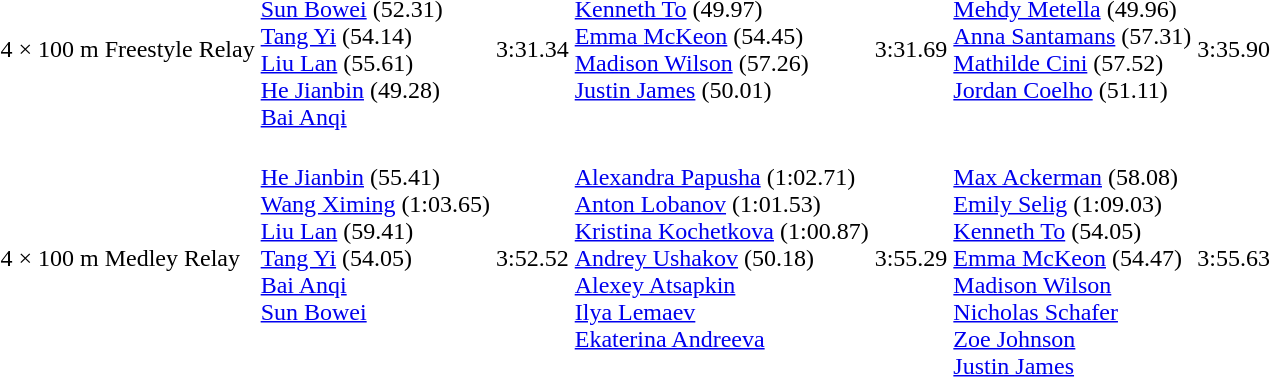<table>
<tr>
<td>4 × 100 m Freestyle Relay<br></td>
<td><br><a href='#'>Sun Bowei</a> (52.31)<br><a href='#'>Tang Yi</a> (54.14)<br><a href='#'>Liu Lan</a> (55.61)<br><a href='#'>He Jianbin</a> (49.28)<br><a href='#'>Bai Anqi</a></td>
<td>3:31.34</td>
<td valign=top><br><a href='#'>Kenneth To</a> (49.97)<br><a href='#'>Emma McKeon</a> (54.45)<br><a href='#'>Madison Wilson</a> (57.26)<br><a href='#'>Justin James</a> (50.01)</td>
<td>3:31.69</td>
<td valign=top><br><a href='#'>Mehdy Metella</a> (49.96)<br><a href='#'>Anna Santamans</a> (57.31)<br><a href='#'>Mathilde Cini</a> (57.52)<br><a href='#'>Jordan Coelho</a> (51.11)</td>
<td>3:35.90</td>
</tr>
<tr>
<td>4 × 100 m Medley Relay<br></td>
<td valign=top><br><a href='#'>He Jianbin</a> (55.41)<br><a href='#'>Wang Ximing</a> (1:03.65)<br><a href='#'>Liu Lan</a> (59.41)<br><a href='#'>Tang Yi</a> (54.05)<br><a href='#'>Bai Anqi</a><br><a href='#'>Sun Bowei</a></td>
<td>3:52.52</td>
<td valign=top><br><a href='#'>Alexandra Papusha</a> (1:02.71)<br><a href='#'>Anton Lobanov</a> (1:01.53)<br><a href='#'>Kristina Kochetkova</a> (1:00.87)<br><a href='#'>Andrey Ushakov</a> (50.18)<br><a href='#'>Alexey Atsapkin</a><br><a href='#'>Ilya Lemaev</a><br><a href='#'>Ekaterina Andreeva</a></td>
<td>3:55.29</td>
<td><br><a href='#'>Max Ackerman</a> (58.08)<br><a href='#'>Emily Selig</a> (1:09.03)<br><a href='#'>Kenneth To</a> (54.05)<br><a href='#'>Emma McKeon</a> (54.47)<br><a href='#'>Madison Wilson</a><br><a href='#'>Nicholas Schafer</a><br><a href='#'>Zoe Johnson</a><br><a href='#'>Justin James</a></td>
<td>3:55.63</td>
</tr>
</table>
